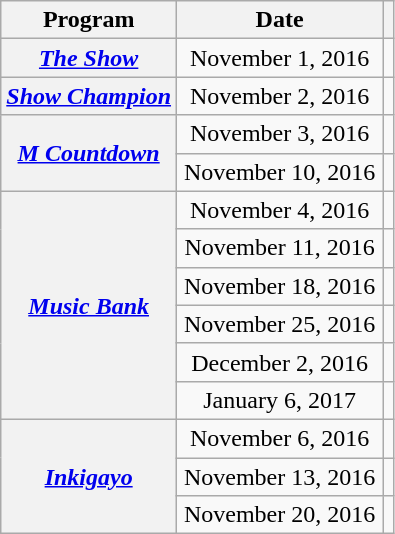<table class="wikitable sortable plainrowheaders" style="text-align:center">
<tr>
<th>Program</th>
<th width="130">Date</th>
<th class="unsortable"></th>
</tr>
<tr>
<th scope="row"><em><a href='#'>The Show</a></em></th>
<td>November 1, 2016</td>
<td></td>
</tr>
<tr>
<th scope="row"><em><a href='#'>Show Champion</a></em></th>
<td>November 2, 2016</td>
<td></td>
</tr>
<tr>
<th rowspan="2" scope="row"><em><a href='#'>M Countdown</a></em></th>
<td>November 3, 2016</td>
<td></td>
</tr>
<tr>
<td>November 10, 2016</td>
<td></td>
</tr>
<tr>
<th rowspan="6" scope="row"><em><a href='#'>Music Bank</a></em></th>
<td>November 4, 2016</td>
<td></td>
</tr>
<tr>
<td>November 11, 2016</td>
<td></td>
</tr>
<tr>
<td>November 18, 2016</td>
<td></td>
</tr>
<tr>
<td>November 25, 2016</td>
<td></td>
</tr>
<tr>
<td>December 2, 2016</td>
<td></td>
</tr>
<tr>
<td>January 6, 2017</td>
<td></td>
</tr>
<tr>
<th rowspan="3" scope="row"><em><a href='#'>Inkigayo</a></em></th>
<td>November 6, 2016</td>
<td></td>
</tr>
<tr>
<td>November 13, 2016</td>
<td></td>
</tr>
<tr>
<td>November 20, 2016</td>
<td></td>
</tr>
</table>
